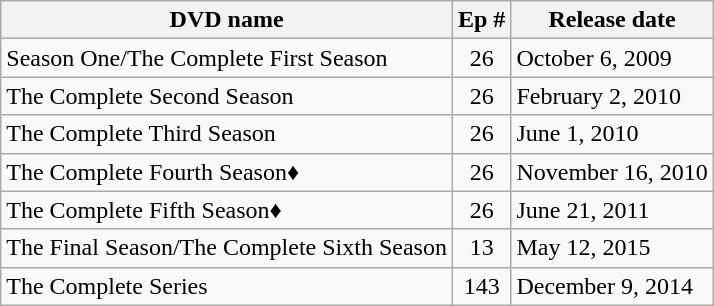<table class="wikitable">
<tr>
<th>DVD name</th>
<th>Ep #</th>
<th>Release date</th>
</tr>
<tr>
<td>Season One/The Complete First Season</td>
<td style="text-align:center;">26</td>
<td>October 6, 2009</td>
</tr>
<tr>
<td>The Complete Second Season</td>
<td style="text-align:center;">26</td>
<td>February 2, 2010</td>
</tr>
<tr>
<td>The Complete Third Season</td>
<td style="text-align:center;">26</td>
<td>June 1, 2010</td>
</tr>
<tr>
<td>The Complete Fourth Season♦</td>
<td style="text-align:center;">26</td>
<td>November 16, 2010</td>
</tr>
<tr>
<td>The Complete Fifth Season♦</td>
<td style="text-align:center;">26</td>
<td>June 21, 2011</td>
</tr>
<tr>
<td>The Final Season/The Complete Sixth Season</td>
<td style="text-align:center;">13</td>
<td>May 12, 2015</td>
</tr>
<tr>
<td>The Complete Series</td>
<td style="text-align:center;">143</td>
<td>December 9, 2014</td>
</tr>
</table>
